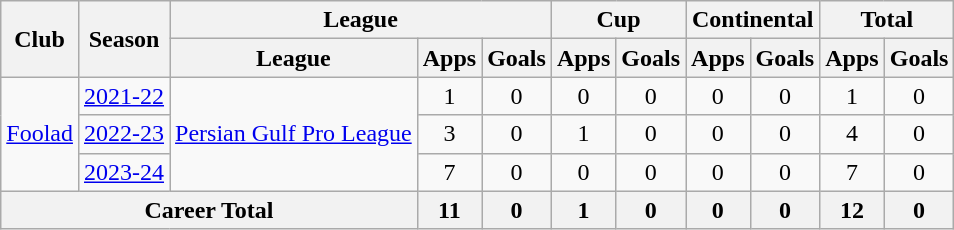<table class="wikitable"style="text-align:center;">
<tr>
<th rowspan=2>Club</th>
<th rowspan=2>Season</th>
<th colspan=3>League</th>
<th colspan=2>Cup</th>
<th colspan=2>Continental</th>
<th colspan=2>Total</th>
</tr>
<tr>
<th>League</th>
<th>Apps</th>
<th>Goals</th>
<th>Apps</th>
<th>Goals</th>
<th>Apps</th>
<th>Goals</th>
<th>Apps</th>
<th>Goals</th>
</tr>
<tr>
<td rowspan="3"><a href='#'>Foolad</a></td>
<td><a href='#'>2021-22</a></td>
<td rowspan="3"><a href='#'>Persian Gulf Pro League</a></td>
<td>1</td>
<td>0</td>
<td>0</td>
<td>0</td>
<td>0</td>
<td>0</td>
<td>1</td>
<td>0</td>
</tr>
<tr>
<td><a href='#'>2022-23</a></td>
<td>3</td>
<td>0</td>
<td>1</td>
<td>0</td>
<td>0</td>
<td>0</td>
<td>4</td>
<td>0</td>
</tr>
<tr>
<td><a href='#'>2023-24</a></td>
<td>7</td>
<td>0</td>
<td>0</td>
<td>0</td>
<td>0</td>
<td>0</td>
<td>7</td>
<td>0</td>
</tr>
<tr>
<th colspan=3>Career Total</th>
<th>11</th>
<th>0</th>
<th>1</th>
<th>0</th>
<th>0</th>
<th>0</th>
<th>12</th>
<th>0</th>
</tr>
</table>
